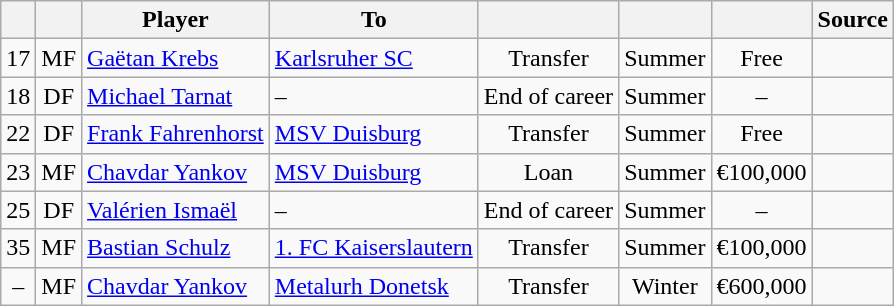<table class="wikitable" style="text-align:center;">
<tr>
<th></th>
<th></th>
<th>Player</th>
<th>To</th>
<th></th>
<th></th>
<th></th>
<th>Source</th>
</tr>
<tr>
<td>17</td>
<td>MF</td>
<td align="left"> <a href='#'>Gaëtan Krebs</a></td>
<td align="left"> <a href='#'>Karlsruher SC</a></td>
<td>Transfer</td>
<td>Summer</td>
<td>Free</td>
<td></td>
</tr>
<tr>
<td>18</td>
<td>DF</td>
<td align="left"> <a href='#'>Michael Tarnat</a></td>
<td align="left"> –</td>
<td>End of career</td>
<td>Summer</td>
<td>–</td>
<td></td>
</tr>
<tr>
<td>22</td>
<td>DF</td>
<td align="left"> <a href='#'>Frank Fahrenhorst</a></td>
<td align="left"> <a href='#'>MSV Duisburg</a></td>
<td>Transfer</td>
<td>Summer</td>
<td>Free</td>
<td></td>
</tr>
<tr>
<td>23</td>
<td>MF</td>
<td align="left"> <a href='#'>Chavdar Yankov</a></td>
<td align="left"> <a href='#'>MSV Duisburg</a></td>
<td>Loan</td>
<td>Summer</td>
<td>€100,000</td>
<td></td>
</tr>
<tr>
<td>25</td>
<td>DF</td>
<td align="left"> <a href='#'>Valérien Ismaël</a></td>
<td align="left"> –</td>
<td>End of career</td>
<td>Summer</td>
<td>–</td>
<td></td>
</tr>
<tr>
<td>35</td>
<td>MF</td>
<td align="left"> <a href='#'>Bastian Schulz</a></td>
<td align="left"> <a href='#'>1. FC Kaiserslautern</a></td>
<td>Transfer</td>
<td>Summer</td>
<td>€100,000</td>
<td></td>
</tr>
<tr>
<td>–</td>
<td>MF</td>
<td align="left"> <a href='#'>Chavdar Yankov</a></td>
<td align="left"> <a href='#'>Metalurh Donetsk</a></td>
<td>Transfer</td>
<td>Winter</td>
<td>€600,000</td>
<td></td>
</tr>
</table>
